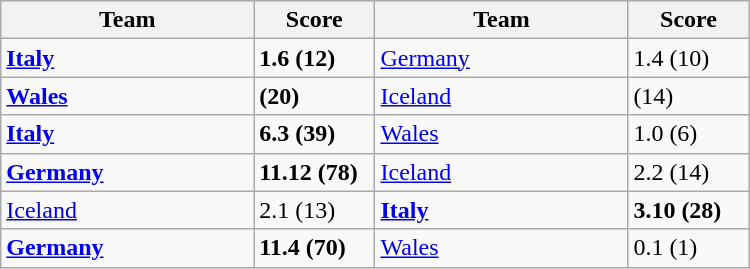<table class="wikitable" width=500>
<tr>
<th width=25%>Team</th>
<th width=12%>Score</th>
<th width=25%>Team</th>
<th width=12%>Score</th>
</tr>
<tr style="vertical-align: top;">
<td> <strong><a href='#'>Italy</a></strong></td>
<td><strong>1.6 (12)</strong></td>
<td> <a href='#'>Germany</a></td>
<td>1.4 (10)</td>
</tr>
<tr>
<td> <strong><a href='#'>Wales</a></strong></td>
<td><strong>(20)</strong></td>
<td> <a href='#'>Iceland</a></td>
<td>(14)</td>
</tr>
<tr>
<td> <strong><a href='#'>Italy</a></strong></td>
<td><strong>6.3 (39)</strong></td>
<td> <a href='#'>Wales</a></td>
<td>1.0 (6)</td>
</tr>
<tr>
<td> <strong><a href='#'>Germany</a></strong></td>
<td><strong>11.12 (78)</strong></td>
<td> <a href='#'>Iceland</a></td>
<td>2.2 (14)</td>
</tr>
<tr>
<td> <a href='#'>Iceland</a></td>
<td>2.1 (13)</td>
<td> <strong><a href='#'>Italy</a></strong></td>
<td><strong>3.10 (28)</strong></td>
</tr>
<tr>
<td> <strong><a href='#'>Germany</a></strong></td>
<td><strong>11.4 (70)</strong></td>
<td> <a href='#'>Wales</a></td>
<td>0.1 (1)</td>
</tr>
</table>
